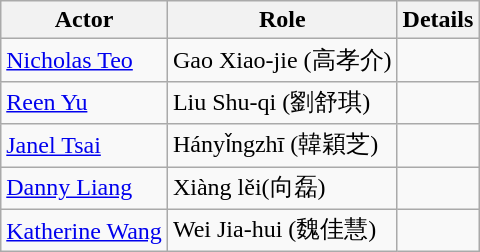<table class="wikitable">
<tr>
<th>Actor</th>
<th>Role</th>
<th>Details</th>
</tr>
<tr>
<td><a href='#'>Nicholas Teo</a></td>
<td>Gao Xiao-jie (高孝介)</td>
<td></td>
</tr>
<tr>
<td><a href='#'>Reen Yu</a></td>
<td>Liu Shu-qi (劉舒琪)</td>
<td></td>
</tr>
<tr>
<td><a href='#'>Janel Tsai</a></td>
<td>Hányǐngzhī (韓穎芝)</td>
<td></td>
</tr>
<tr>
<td><a href='#'>Danny Liang</a></td>
<td>Xiàng lěi(向磊)</td>
<td></td>
</tr>
<tr>
<td><a href='#'>Katherine Wang</a></td>
<td>Wei Jia-hui (魏佳慧)</td>
<td></td>
</tr>
</table>
